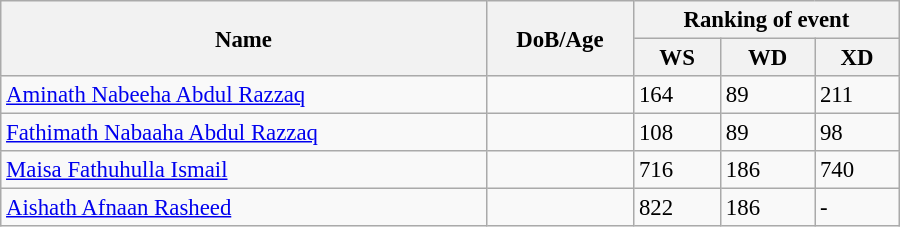<table class="wikitable" style="width:600px; font-size:95%;">
<tr>
<th rowspan="2" align="left">Name</th>
<th rowspan="2" align="left">DoB/Age</th>
<th colspan="3" align="center">Ranking of event</th>
</tr>
<tr>
<th align="center">WS</th>
<th>WD</th>
<th align="center">XD</th>
</tr>
<tr>
<td><a href='#'>Aminath Nabeeha Abdul Razzaq</a></td>
<td></td>
<td>164</td>
<td>89</td>
<td>211</td>
</tr>
<tr>
<td><a href='#'>Fathimath Nabaaha Abdul Razzaq</a></td>
<td></td>
<td>108</td>
<td>89</td>
<td>98</td>
</tr>
<tr>
<td><a href='#'>Maisa Fathuhulla Ismail</a></td>
<td></td>
<td>716</td>
<td>186</td>
<td>740</td>
</tr>
<tr>
<td><a href='#'>Aishath Afnaan Rasheed</a></td>
<td></td>
<td>822</td>
<td>186</td>
<td>-</td>
</tr>
</table>
